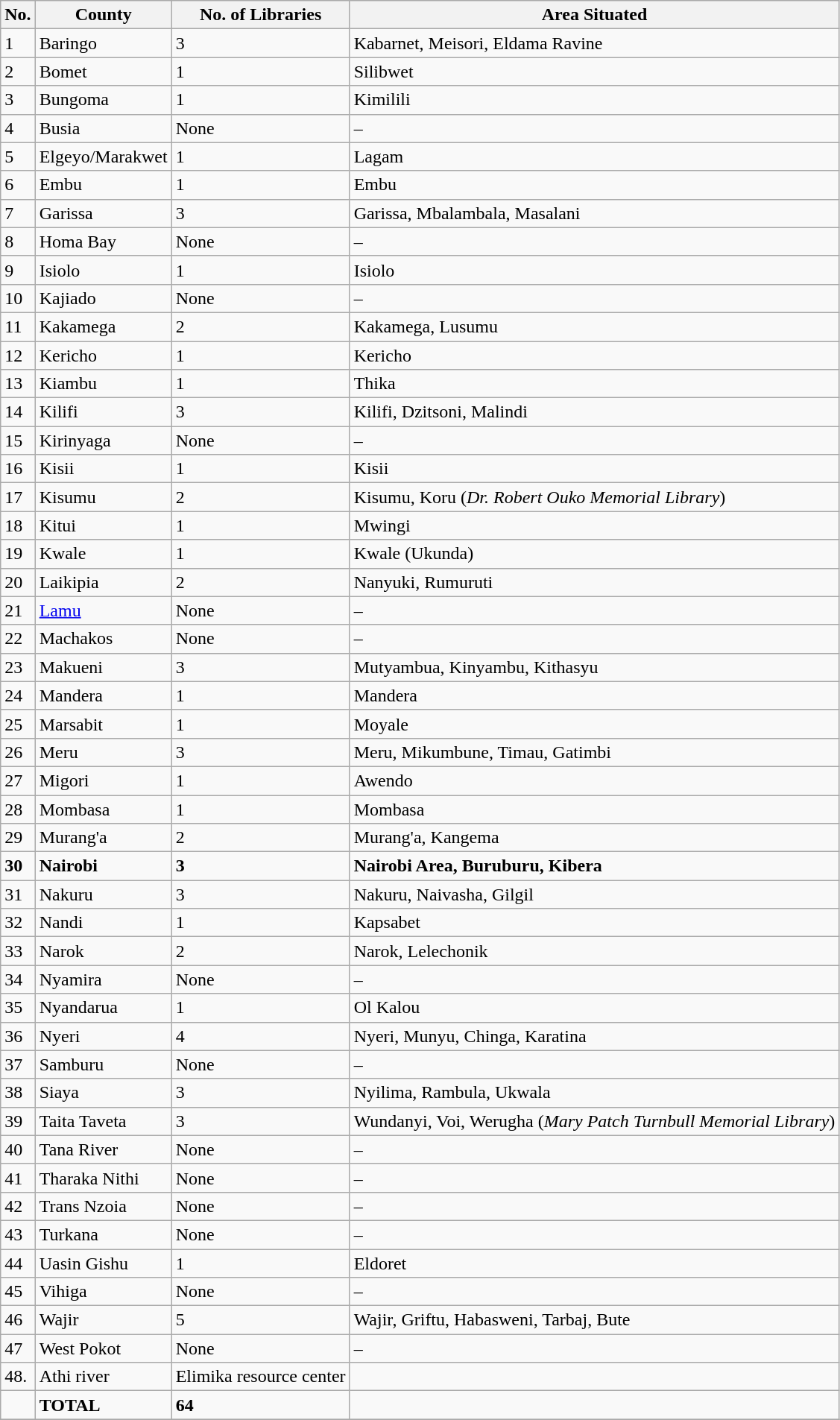<table class="wikitable">
<tr>
<th>No.</th>
<th>County</th>
<th>No. of Libraries</th>
<th>Area Situated</th>
</tr>
<tr>
<td>1</td>
<td>Baringo</td>
<td>3</td>
<td>Kabarnet, Meisori, Eldama Ravine</td>
</tr>
<tr>
<td>2</td>
<td>Bomet</td>
<td>1</td>
<td>Silibwet</td>
</tr>
<tr>
<td>3</td>
<td>Bungoma</td>
<td>1</td>
<td>Kimilili</td>
</tr>
<tr>
<td>4</td>
<td>Busia</td>
<td>None</td>
<td>–</td>
</tr>
<tr>
<td>5</td>
<td>Elgeyo/Marakwet</td>
<td>1</td>
<td>Lagam</td>
</tr>
<tr>
<td>6</td>
<td>Embu</td>
<td>1</td>
<td>Embu</td>
</tr>
<tr>
<td>7</td>
<td>Garissa</td>
<td>3</td>
<td>Garissa, Mbalambala, Masalani</td>
</tr>
<tr>
<td>8</td>
<td>Homa Bay</td>
<td>None</td>
<td>–</td>
</tr>
<tr>
<td>9</td>
<td>Isiolo</td>
<td>1</td>
<td>Isiolo</td>
</tr>
<tr>
<td>10</td>
<td>Kajiado</td>
<td>None</td>
<td>–</td>
</tr>
<tr>
<td>11</td>
<td>Kakamega</td>
<td>2</td>
<td>Kakamega, Lusumu</td>
</tr>
<tr>
<td>12</td>
<td>Kericho</td>
<td>1</td>
<td>Kericho</td>
</tr>
<tr>
<td>13</td>
<td>Kiambu</td>
<td>1</td>
<td>Thika</td>
</tr>
<tr>
<td>14</td>
<td>Kilifi</td>
<td>3</td>
<td>Kilifi, Dzitsoni, Malindi</td>
</tr>
<tr>
<td>15</td>
<td>Kirinyaga</td>
<td>None</td>
<td>–</td>
</tr>
<tr>
<td>16</td>
<td>Kisii</td>
<td>1</td>
<td>Kisii</td>
</tr>
<tr>
<td>17</td>
<td>Kisumu</td>
<td>2</td>
<td>Kisumu, Koru (<em>Dr. Robert Ouko Memorial Library</em>)</td>
</tr>
<tr>
<td>18</td>
<td>Kitui</td>
<td>1</td>
<td>Mwingi</td>
</tr>
<tr>
<td>19</td>
<td>Kwale</td>
<td>1</td>
<td>Kwale (Ukunda)</td>
</tr>
<tr>
<td>20</td>
<td>Laikipia</td>
<td>2</td>
<td>Nanyuki, Rumuruti</td>
</tr>
<tr>
<td>21</td>
<td><a href='#'>Lamu</a></td>
<td>None</td>
<td>–</td>
</tr>
<tr>
<td>22</td>
<td>Machakos</td>
<td>None</td>
<td>–</td>
</tr>
<tr>
<td>23</td>
<td>Makueni</td>
<td>3</td>
<td>Mutyambua, Kinyambu, Kithasyu</td>
</tr>
<tr>
<td>24</td>
<td>Mandera</td>
<td>1</td>
<td>Mandera</td>
</tr>
<tr>
<td>25</td>
<td>Marsabit</td>
<td>1</td>
<td>Moyale</td>
</tr>
<tr>
<td>26</td>
<td>Meru</td>
<td>3</td>
<td>Meru, Mikumbune, Timau, Gatimbi</td>
</tr>
<tr>
<td>27</td>
<td>Migori</td>
<td>1</td>
<td>Awendo</td>
</tr>
<tr>
<td>28</td>
<td>Mombasa</td>
<td>1</td>
<td>Mombasa</td>
</tr>
<tr>
<td>29</td>
<td>Murang'a</td>
<td>2</td>
<td>Murang'a, Kangema</td>
</tr>
<tr>
<td><strong>30</strong></td>
<td><strong>Nairobi</strong></td>
<td><strong>3</strong></td>
<td><strong>Nairobi Area, Buruburu, Kibera</strong></td>
</tr>
<tr>
<td>31</td>
<td>Nakuru</td>
<td>3</td>
<td>Nakuru, Naivasha, Gilgil</td>
</tr>
<tr>
<td>32</td>
<td>Nandi</td>
<td>1</td>
<td>Kapsabet</td>
</tr>
<tr>
<td>33</td>
<td>Narok</td>
<td>2</td>
<td>Narok, Lelechonik</td>
</tr>
<tr>
<td>34</td>
<td>Nyamira</td>
<td>None</td>
<td>–</td>
</tr>
<tr>
<td>35</td>
<td>Nyandarua</td>
<td>1</td>
<td>Ol Kalou</td>
</tr>
<tr>
<td>36</td>
<td>Nyeri</td>
<td>4</td>
<td>Nyeri, Munyu, Chinga, Karatina</td>
</tr>
<tr>
<td>37</td>
<td>Samburu</td>
<td>None</td>
<td>–</td>
</tr>
<tr>
<td>38</td>
<td>Siaya</td>
<td>3</td>
<td>Nyilima, Rambula, Ukwala</td>
</tr>
<tr>
<td>39</td>
<td>Taita Taveta</td>
<td>3</td>
<td>Wundanyi, Voi, Werugha (<em>Mary Patch Turnbull Memorial Library</em>)</td>
</tr>
<tr>
<td>40</td>
<td>Tana River</td>
<td>None</td>
<td>–</td>
</tr>
<tr>
<td>41</td>
<td>Tharaka Nithi</td>
<td>None</td>
<td>–</td>
</tr>
<tr>
<td>42</td>
<td>Trans Nzoia</td>
<td>None</td>
<td>–</td>
</tr>
<tr>
<td>43</td>
<td>Turkana</td>
<td>None</td>
<td>–</td>
</tr>
<tr>
<td>44</td>
<td>Uasin Gishu</td>
<td>1</td>
<td>Eldoret</td>
</tr>
<tr>
<td>45</td>
<td>Vihiga</td>
<td>None</td>
<td>–</td>
</tr>
<tr>
<td>46</td>
<td>Wajir</td>
<td>5</td>
<td>Wajir, Griftu, Habasweni, Tarbaj, Bute</td>
</tr>
<tr>
<td>47</td>
<td>West Pokot</td>
<td>None</td>
<td>–</td>
</tr>
<tr>
<td>48.</td>
<td>Athi river</td>
<td>Elimika resource center</td>
<td></td>
</tr>
<tr>
<td></td>
<td><strong>TOTAL</strong></td>
<td><strong>64</strong></td>
<td></td>
</tr>
<tr>
</tr>
</table>
